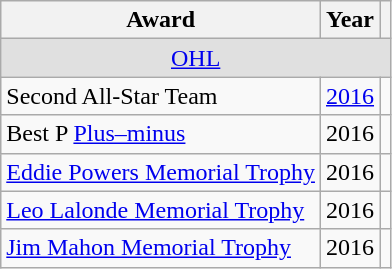<table class="wikitable">
<tr>
<th>Award</th>
<th>Year</th>
<th></th>
</tr>
<tr ALIGN="center" bgcolor="#e0e0e0">
<td colspan="3"><a href='#'>OHL</a></td>
</tr>
<tr>
<td>Second All-Star Team</td>
<td><a href='#'>2016</a></td>
<td></td>
</tr>
<tr>
<td>Best P <a href='#'>Plus–minus</a></td>
<td>2016</td>
<td></td>
</tr>
<tr>
<td><a href='#'>Eddie Powers Memorial Trophy</a></td>
<td>2016</td>
<td></td>
</tr>
<tr>
<td><a href='#'>Leo Lalonde Memorial Trophy</a></td>
<td>2016</td>
<td></td>
</tr>
<tr>
<td><a href='#'>Jim Mahon Memorial Trophy</a></td>
<td>2016</td>
<td></td>
</tr>
</table>
